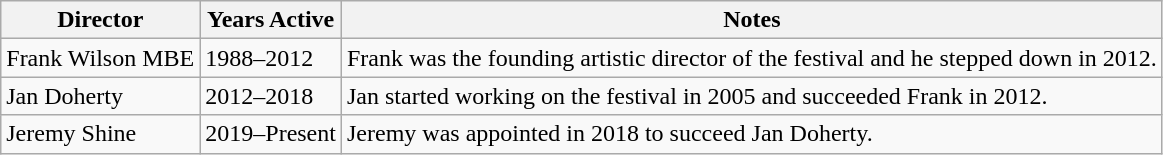<table class="wikitable">
<tr>
<th>Director</th>
<th>Years Active</th>
<th>Notes</th>
</tr>
<tr>
<td>Frank Wilson MBE</td>
<td>1988–2012</td>
<td>Frank was the founding artistic director of the festival and he stepped down in 2012.</td>
</tr>
<tr>
<td>Jan Doherty</td>
<td>2012–2018</td>
<td>Jan started working on the festival in 2005 and succeeded Frank in 2012.</td>
</tr>
<tr>
<td>Jeremy Shine</td>
<td>2019–Present</td>
<td>Jeremy was appointed in 2018 to succeed Jan Doherty.</td>
</tr>
</table>
